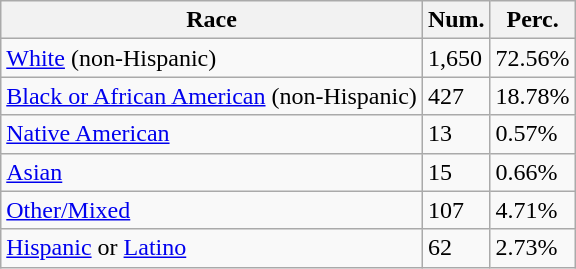<table class="wikitable">
<tr>
<th>Race</th>
<th>Num.</th>
<th>Perc.</th>
</tr>
<tr>
<td><a href='#'>White</a> (non-Hispanic)</td>
<td>1,650</td>
<td>72.56%</td>
</tr>
<tr>
<td><a href='#'>Black or African American</a> (non-Hispanic)</td>
<td>427</td>
<td>18.78%</td>
</tr>
<tr>
<td><a href='#'>Native American</a></td>
<td>13</td>
<td>0.57%</td>
</tr>
<tr>
<td><a href='#'>Asian</a></td>
<td>15</td>
<td>0.66%</td>
</tr>
<tr>
<td><a href='#'>Other/Mixed</a></td>
<td>107</td>
<td>4.71%</td>
</tr>
<tr>
<td><a href='#'>Hispanic</a> or <a href='#'>Latino</a></td>
<td>62</td>
<td>2.73%</td>
</tr>
</table>
